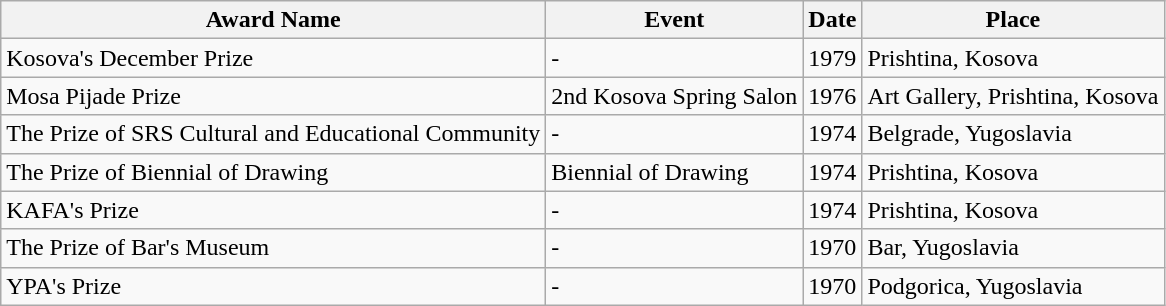<table class="wikitable">
<tr>
<th>Award Name</th>
<th>Event</th>
<th>Date</th>
<th>Place</th>
</tr>
<tr>
<td>Kosova's December Prize</td>
<td>-</td>
<td>1979</td>
<td>Prishtina, Kosova</td>
</tr>
<tr>
<td>Mosa Pijade Prize</td>
<td>2nd Kosova Spring Salon</td>
<td>1976</td>
<td>Art Gallery, Prishtina, Kosova</td>
</tr>
<tr>
<td>The Prize of SRS Cultural and Educational Community</td>
<td>-</td>
<td>1974</td>
<td>Belgrade, Yugoslavia</td>
</tr>
<tr>
<td>The Prize of Biennial of Drawing</td>
<td>Biennial of Drawing</td>
<td>1974</td>
<td>Prishtina, Kosova</td>
</tr>
<tr>
<td>KAFA's Prize</td>
<td>-</td>
<td>1974</td>
<td>Prishtina, Kosova</td>
</tr>
<tr>
<td>The Prize of Bar's Museum</td>
<td>-</td>
<td>1970</td>
<td>Bar, Yugoslavia</td>
</tr>
<tr>
<td>YPA's Prize</td>
<td>-</td>
<td>1970</td>
<td>Podgorica, Yugoslavia</td>
</tr>
</table>
